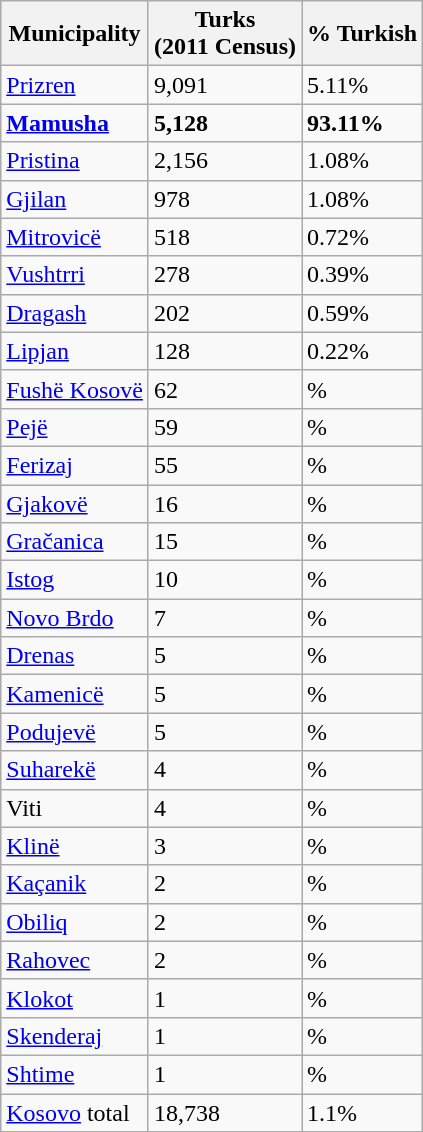<table class="wikitable sortable">
<tr>
<th>Municipality</th>
<th>Turks <br> (2011 Census)</th>
<th>% Turkish</th>
</tr>
<tr>
<td><a href='#'>Prizren</a></td>
<td>9,091</td>
<td>5.11%</td>
</tr>
<tr>
<td><strong><a href='#'>Mamusha</a></strong></td>
<td><strong>5,128</strong></td>
<td><strong>93.11%</strong></td>
</tr>
<tr>
<td><a href='#'>Pristina</a></td>
<td>2,156</td>
<td>1.08%</td>
</tr>
<tr>
<td><a href='#'>Gjilan</a></td>
<td>978</td>
<td>1.08%</td>
</tr>
<tr>
<td><a href='#'>Mitrovicë</a></td>
<td>518</td>
<td>0.72%</td>
</tr>
<tr>
<td><a href='#'>Vushtrri</a></td>
<td>278</td>
<td>0.39%</td>
</tr>
<tr>
<td><a href='#'>Dragash</a></td>
<td>202</td>
<td>0.59%</td>
</tr>
<tr>
<td><a href='#'>Lipjan</a></td>
<td>128</td>
<td>0.22%</td>
</tr>
<tr>
<td><a href='#'>Fushë Kosovë</a></td>
<td>62</td>
<td>%</td>
</tr>
<tr>
<td><a href='#'>Pejë</a></td>
<td>59</td>
<td>%</td>
</tr>
<tr>
<td><a href='#'>Ferizaj</a></td>
<td>55</td>
<td>%</td>
</tr>
<tr>
<td><a href='#'>Gjakovë</a></td>
<td>16</td>
<td>%</td>
</tr>
<tr>
<td><a href='#'>Gračanica</a></td>
<td>15</td>
<td>%</td>
</tr>
<tr>
<td><a href='#'>Istog</a></td>
<td>10</td>
<td>%</td>
</tr>
<tr>
<td><a href='#'>Novo Brdo</a></td>
<td>7</td>
<td>%</td>
</tr>
<tr>
<td><a href='#'>Drenas</a></td>
<td>5</td>
<td>%</td>
</tr>
<tr>
<td><a href='#'>Kamenicë</a></td>
<td>5</td>
<td>%</td>
</tr>
<tr>
<td><a href='#'>Podujevë</a></td>
<td>5</td>
<td>%</td>
</tr>
<tr>
<td><a href='#'>Suharekë</a></td>
<td>4</td>
<td>%</td>
</tr>
<tr>
<td>Viti</td>
<td>4</td>
<td>%</td>
</tr>
<tr>
<td><a href='#'>Klinë</a></td>
<td>3</td>
<td>%</td>
</tr>
<tr>
<td><a href='#'>Kaçanik</a></td>
<td>2</td>
<td>%</td>
</tr>
<tr>
<td><a href='#'>Obiliq</a></td>
<td>2</td>
<td>%</td>
</tr>
<tr>
<td><a href='#'>Rahovec</a></td>
<td>2</td>
<td>%</td>
</tr>
<tr>
<td><a href='#'>Klokot</a></td>
<td>1</td>
<td>%</td>
</tr>
<tr>
<td><a href='#'>Skenderaj</a></td>
<td>1</td>
<td>%</td>
</tr>
<tr>
<td><a href='#'>Shtime</a></td>
<td>1</td>
<td>%</td>
</tr>
<tr>
<td><a href='#'>Kosovo</a> total</td>
<td>18,738</td>
<td>1.1%</td>
</tr>
</table>
